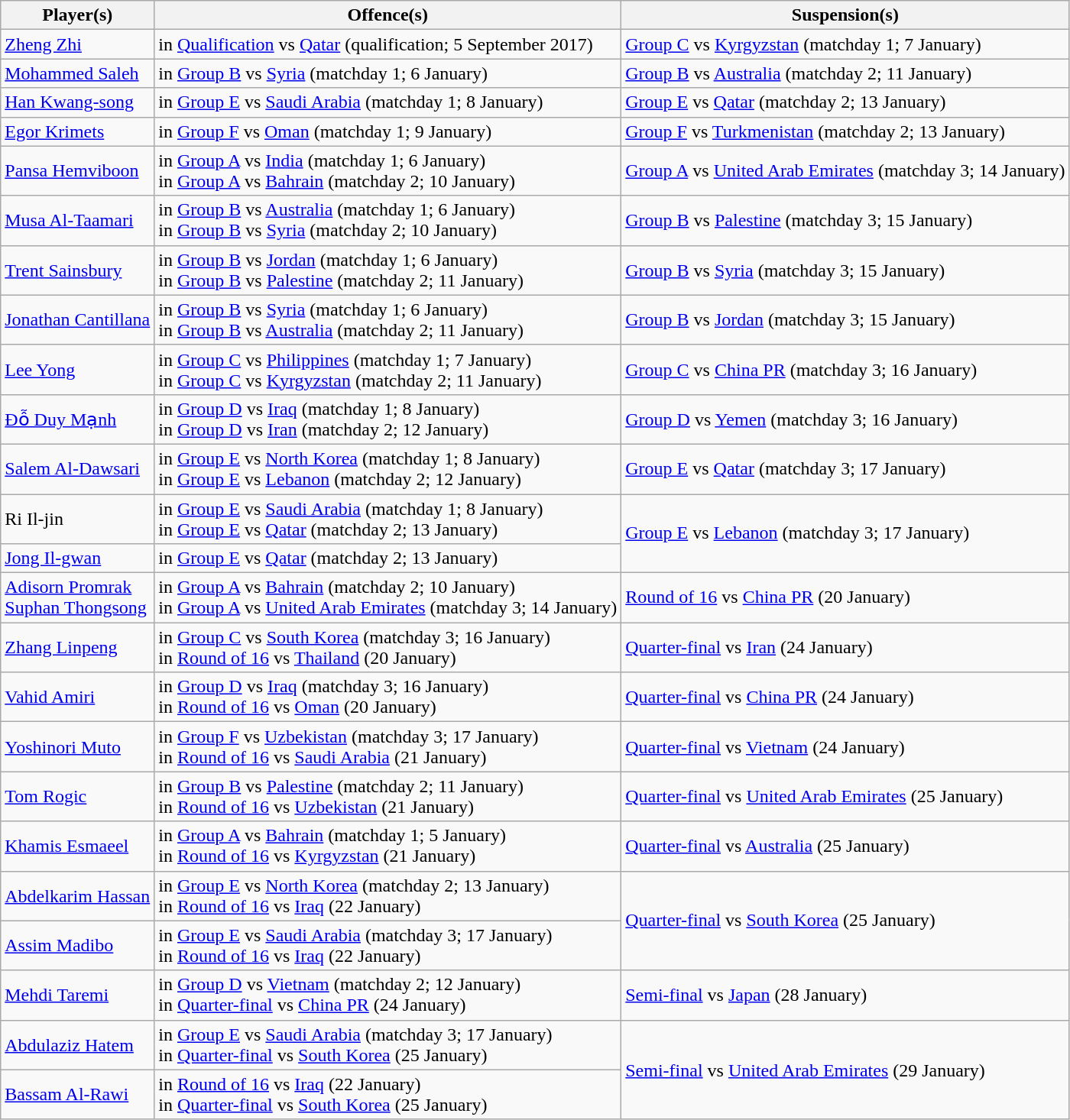<table class="wikitable sortable plainrowheaders">
<tr>
<th>Player(s)</th>
<th>Offence(s)</th>
<th>Suspension(s)</th>
</tr>
<tr>
<td> <a href='#'>Zheng Zhi</a></td>
<td> in <a href='#'>Qualification</a> vs <a href='#'>Qatar</a> (qualification; 5 September 2017)</td>
<td><a href='#'>Group C</a> vs <a href='#'>Kyrgyzstan</a> (matchday 1; 7 January)</td>
</tr>
<tr>
<td> <a href='#'>Mohammed Saleh</a></td>
<td> in <a href='#'>Group B</a> vs <a href='#'>Syria</a> (matchday 1; 6 January)</td>
<td><a href='#'>Group B</a> vs <a href='#'>Australia</a> (matchday 2; 11 January)</td>
</tr>
<tr>
<td> <a href='#'>Han Kwang-song</a></td>
<td> in <a href='#'>Group E</a> vs <a href='#'>Saudi Arabia</a> (matchday 1; 8 January)</td>
<td><a href='#'>Group E</a> vs <a href='#'>Qatar</a> (matchday 2; 13 January)</td>
</tr>
<tr>
<td> <a href='#'>Egor Krimets</a></td>
<td> in <a href='#'>Group F</a> vs <a href='#'>Oman</a> (matchday 1; 9 January)</td>
<td><a href='#'>Group F</a> vs <a href='#'>Turkmenistan</a> (matchday 2; 13 January)</td>
</tr>
<tr>
<td> <a href='#'>Pansa Hemviboon</a></td>
<td> in <a href='#'>Group A</a> vs <a href='#'>India</a> (matchday 1; 6 January)<br> in <a href='#'>Group A</a> vs <a href='#'>Bahrain</a> (matchday 2; 10 January)</td>
<td><a href='#'>Group A</a> vs <a href='#'>United Arab Emirates</a> (matchday 3; 14 January)</td>
</tr>
<tr>
<td> <a href='#'>Musa Al-Taamari</a></td>
<td> in <a href='#'>Group B</a> vs <a href='#'>Australia</a> (matchday 1; 6 January)<br> in <a href='#'>Group B</a> vs <a href='#'>Syria</a> (matchday 2; 10 January)</td>
<td><a href='#'>Group B</a> vs <a href='#'>Palestine</a> (matchday 3; 15 January)</td>
</tr>
<tr>
<td> <a href='#'>Trent Sainsbury</a></td>
<td> in <a href='#'>Group B</a> vs <a href='#'>Jordan</a> (matchday 1; 6 January)<br> in <a href='#'>Group B</a> vs <a href='#'>Palestine</a> (matchday 2; 11 January)</td>
<td><a href='#'>Group B</a> vs <a href='#'>Syria</a> (matchday 3; 15 January)</td>
</tr>
<tr>
<td> <a href='#'>Jonathan Cantillana</a></td>
<td> in <a href='#'>Group B</a> vs <a href='#'>Syria</a> (matchday 1; 6 January)<br> in <a href='#'>Group B</a> vs <a href='#'>Australia</a> (matchday 2; 11 January)</td>
<td><a href='#'>Group B</a> vs <a href='#'>Jordan</a> (matchday 3; 15 January)</td>
</tr>
<tr>
<td> <a href='#'>Lee Yong</a></td>
<td> in <a href='#'>Group C</a> vs <a href='#'>Philippines</a> (matchday 1; 7 January)<br> in <a href='#'>Group C</a> vs <a href='#'>Kyrgyzstan</a> (matchday 2; 11 January)</td>
<td><a href='#'>Group C</a> vs <a href='#'>China PR</a> (matchday 3; 16 January)</td>
</tr>
<tr>
<td> <a href='#'>Đỗ Duy Mạnh</a></td>
<td> in <a href='#'>Group D</a> vs <a href='#'>Iraq</a> (matchday 1; 8 January)<br> in <a href='#'>Group D</a> vs <a href='#'>Iran</a> (matchday 2; 12 January)</td>
<td><a href='#'>Group D</a> vs <a href='#'>Yemen</a> (matchday 3; 16 January)</td>
</tr>
<tr>
<td> <a href='#'>Salem Al-Dawsari</a></td>
<td> in <a href='#'>Group E</a> vs <a href='#'>North Korea</a> (matchday 1; 8 January)<br> in <a href='#'>Group E</a> vs <a href='#'>Lebanon</a> (matchday 2; 12 January)</td>
<td><a href='#'>Group E</a> vs <a href='#'>Qatar</a> (matchday 3; 17 January)</td>
</tr>
<tr>
<td> Ri Il-jin</td>
<td> in <a href='#'>Group E</a> vs <a href='#'>Saudi Arabia</a> (matchday 1; 8 January)<br> in <a href='#'>Group E</a> vs <a href='#'>Qatar</a> (matchday 2; 13 January)</td>
<td rowspan="2"><a href='#'>Group E</a> vs <a href='#'>Lebanon</a> (matchday 3; 17 January)</td>
</tr>
<tr>
<td> <a href='#'>Jong Il-gwan</a></td>
<td> in <a href='#'>Group E</a> vs <a href='#'>Qatar</a> (matchday 2; 13 January)</td>
</tr>
<tr>
<td> <a href='#'>Adisorn Promrak</a><br> <a href='#'>Suphan Thongsong</a></td>
<td> in <a href='#'>Group A</a> vs <a href='#'>Bahrain</a> (matchday 2; 10 January)<br> in <a href='#'>Group A</a> vs <a href='#'>United Arab Emirates</a> (matchday 3; 14 January)</td>
<td><a href='#'>Round of 16</a> vs <a href='#'>China PR</a> (20 January)</td>
</tr>
<tr>
<td> <a href='#'>Zhang Linpeng</a></td>
<td> in <a href='#'>Group C</a> vs <a href='#'>South Korea</a> (matchday 3; 16 January)<br> in <a href='#'>Round of 16</a> vs <a href='#'>Thailand</a> (20 January)</td>
<td><a href='#'>Quarter-final</a> vs <a href='#'>Iran</a> (24 January)</td>
</tr>
<tr>
<td> <a href='#'>Vahid Amiri</a></td>
<td> in <a href='#'>Group D</a> vs <a href='#'>Iraq</a> (matchday 3; 16 January)<br> in <a href='#'>Round of 16</a> vs <a href='#'>Oman</a> (20 January)</td>
<td><a href='#'>Quarter-final</a> vs <a href='#'>China PR</a> (24 January)</td>
</tr>
<tr>
<td> <a href='#'>Yoshinori Muto</a></td>
<td> in <a href='#'>Group F</a> vs <a href='#'>Uzbekistan</a> (matchday 3; 17 January)<br> in <a href='#'>Round of 16</a> vs <a href='#'>Saudi Arabia</a> (21 January)</td>
<td><a href='#'>Quarter-final</a> vs <a href='#'>Vietnam</a> (24 January)</td>
</tr>
<tr>
<td> <a href='#'>Tom Rogic</a></td>
<td> in <a href='#'>Group B</a> vs <a href='#'>Palestine</a> (matchday 2; 11 January)<br> in <a href='#'>Round of 16</a> vs <a href='#'>Uzbekistan</a> (21 January)</td>
<td><a href='#'>Quarter-final</a> vs <a href='#'>United Arab Emirates</a> (25 January)</td>
</tr>
<tr>
<td> <a href='#'>Khamis Esmaeel</a></td>
<td> in <a href='#'>Group A</a> vs <a href='#'>Bahrain</a> (matchday 1; 5 January)<br> in <a href='#'>Round of 16</a> vs <a href='#'>Kyrgyzstan</a> (21 January)</td>
<td><a href='#'>Quarter-final</a> vs <a href='#'>Australia</a> (25 January)</td>
</tr>
<tr>
<td> <a href='#'>Abdelkarim Hassan</a></td>
<td> in <a href='#'>Group E</a> vs <a href='#'>North Korea</a> (matchday 2; 13 January)<br> in <a href='#'>Round of 16</a> vs <a href='#'>Iraq</a> (22 January)</td>
<td rowspan="2"><a href='#'>Quarter-final</a> vs <a href='#'>South Korea</a> (25 January)</td>
</tr>
<tr>
<td> <a href='#'>Assim Madibo</a></td>
<td> in <a href='#'>Group E</a> vs <a href='#'>Saudi Arabia</a> (matchday 3; 17 January)<br> in <a href='#'>Round of 16</a> vs <a href='#'>Iraq</a> (22 January)</td>
</tr>
<tr>
<td> <a href='#'>Mehdi Taremi</a></td>
<td> in <a href='#'>Group D</a> vs <a href='#'>Vietnam</a> (matchday 2; 12 January)<br> in <a href='#'>Quarter-final</a> vs <a href='#'>China PR</a> (24 January)</td>
<td><a href='#'>Semi-final</a> vs <a href='#'>Japan</a> (28 January)</td>
</tr>
<tr>
<td> <a href='#'>Abdulaziz Hatem</a></td>
<td> in <a href='#'>Group E</a> vs <a href='#'>Saudi Arabia</a> (matchday 3; 17 January)<br> in <a href='#'>Quarter-final</a> vs <a href='#'>South Korea</a> (25 January)</td>
<td rowspan="2"><a href='#'>Semi-final</a> vs <a href='#'>United Arab Emirates</a> (29 January)</td>
</tr>
<tr>
<td> <a href='#'>Bassam Al-Rawi</a></td>
<td> in <a href='#'>Round of 16</a> vs <a href='#'>Iraq</a> (22 January)<br> in <a href='#'>Quarter-final</a> vs <a href='#'>South Korea</a> (25 January)</td>
</tr>
</table>
